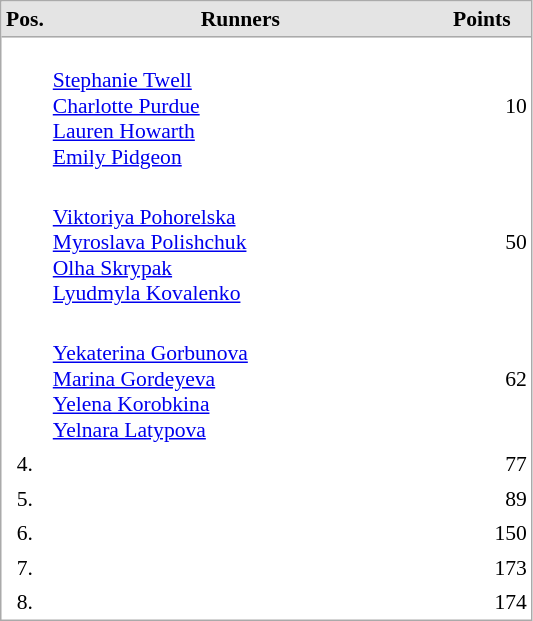<table cellspacing="0" cellpadding="3" style="border:1px solid #AAAAAA;font-size:90%">
<tr bgcolor="#E4E4E4">
<th style="border-bottom:1px solid #AAAAAA" width=10>Pos.</th>
<th style="border-bottom:1px solid #AAAAAA" width=250>Runners</th>
<th style="border-bottom:1px solid #AAAAAA" width=60>Points</th>
</tr>
<tr align="center">
<td align="center" valign="top"></td>
<td align="left"><br> <a href='#'>Stephanie Twell</a><br> <a href='#'>Charlotte Purdue</a><br> <a href='#'>Lauren Howarth</a><br> <a href='#'>Emily Pidgeon</a></td>
<td align="right">10</td>
</tr>
<tr align="center">
<td align="center" valign="top"></td>
<td align="left"><br> <a href='#'>Viktoriya Pohorelska</a><br> <a href='#'>Myroslava Polishchuk</a><br> <a href='#'>Olha Skrypak</a><br> <a href='#'>Lyudmyla Kovalenko</a></td>
<td align="right">50</td>
</tr>
<tr align="center">
<td align="center" valign="top"></td>
<td align="left"><br> <a href='#'>Yekaterina Gorbunova</a><br> <a href='#'>Marina Gordeyeva</a><br> <a href='#'>Yelena Korobkina</a><br> <a href='#'>Yelnara Latypova</a></td>
<td align="right">62</td>
</tr>
<tr align="center">
<td align="center" valign="top">4.</td>
<td align="left"></td>
<td align="right">77</td>
</tr>
<tr align="center">
<td align="center" valign="top">5.</td>
<td align="left"></td>
<td align="right">89</td>
</tr>
<tr align="center">
<td align="center" valign="top">6.</td>
<td align="left"></td>
<td align="right">150</td>
</tr>
<tr align="center">
<td align="center" valign="top">7.</td>
<td align="left"></td>
<td align="right">173</td>
</tr>
<tr align="center">
<td align="center" valign="top">8.</td>
<td align="left"></td>
<td align="right">174</td>
</tr>
</table>
